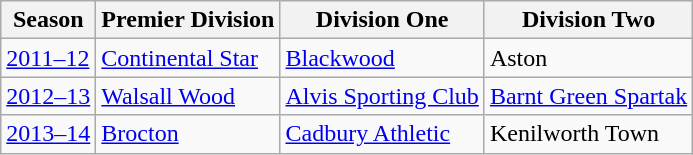<table class="wikitable" style="text-align: left">
<tr>
<th>Season</th>
<th>Premier Division</th>
<th>Division One</th>
<th>Division Two</th>
</tr>
<tr>
<td><a href='#'>2011–12</a></td>
<td><a href='#'>Continental Star</a></td>
<td><a href='#'>Blackwood</a></td>
<td>Aston</td>
</tr>
<tr>
<td><a href='#'>2012–13</a></td>
<td><a href='#'>Walsall Wood</a></td>
<td><a href='#'>Alvis Sporting Club</a></td>
<td><a href='#'>Barnt Green Spartak</a></td>
</tr>
<tr>
<td><a href='#'>2013–14</a></td>
<td><a href='#'>Brocton</a></td>
<td><a href='#'>Cadbury Athletic</a></td>
<td>Kenilworth Town</td>
</tr>
</table>
